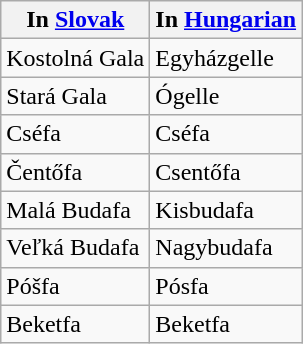<table class="wikitable collapsible sortable">
<tr>
<th>In <a href='#'>Slovak</a></th>
<th>In <a href='#'>Hungarian</a></th>
</tr>
<tr>
<td>Kostolná Gala</td>
<td>Egyházgelle</td>
</tr>
<tr>
<td>Stará Gala</td>
<td>Ógelle</td>
</tr>
<tr>
<td>Cséfa</td>
<td>Cséfa</td>
</tr>
<tr>
<td>Čentőfa</td>
<td>Csentőfa</td>
</tr>
<tr>
<td>Malá Budafa</td>
<td>Kisbudafa</td>
</tr>
<tr>
<td>Veľká Budafa</td>
<td>Nagybudafa</td>
</tr>
<tr>
<td>Póšfa</td>
<td>Pósfa</td>
</tr>
<tr>
<td>Beketfa</td>
<td>Beketfa</td>
</tr>
</table>
